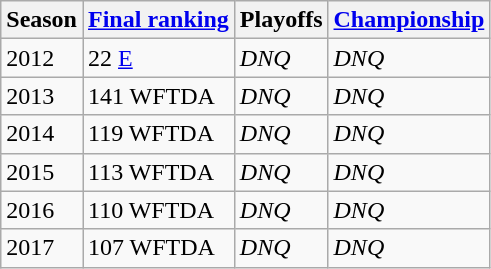<table class="wikitable sortable">
<tr>
<th>Season</th>
<th><a href='#'>Final ranking</a></th>
<th>Playoffs</th>
<th><a href='#'>Championship</a></th>
</tr>
<tr>
<td>2012</td>
<td>22 <a href='#'>E</a></td>
<td><em>DNQ</em></td>
<td><em>DNQ</em></td>
</tr>
<tr>
<td>2013</td>
<td>141 WFTDA</td>
<td><em>DNQ</em></td>
<td><em>DNQ</em></td>
</tr>
<tr>
<td>2014</td>
<td>119 WFTDA</td>
<td><em>DNQ</em></td>
<td><em>DNQ</em></td>
</tr>
<tr>
<td>2015</td>
<td>113 WFTDA</td>
<td><em>DNQ</em></td>
<td><em>DNQ</em></td>
</tr>
<tr>
<td>2016</td>
<td>110 WFTDA</td>
<td><em>DNQ</em></td>
<td><em>DNQ</em></td>
</tr>
<tr>
<td>2017</td>
<td>107 WFTDA</td>
<td><em>DNQ</em></td>
<td><em>DNQ</em></td>
</tr>
</table>
